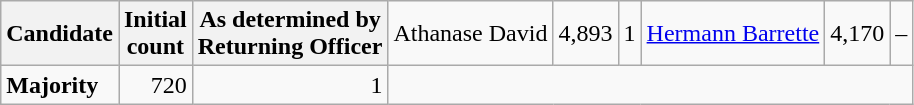<table class="wikitable" style="text-align:right;">
<tr>
<th colspan="3">Candidate</th>
<th>Initial<br>count</th>
<th>As determined by<br>Returning Officer<br></th>
<td style="text-align:left;">Athanase David</td>
<td>4,893</td>
<td>1<br></td>
<td style="text-align:left;"><a href='#'>Hermann Barrette</a></td>
<td>4,170</td>
<td>–</td>
</tr>
<tr>
<td colspan="3" style="text-align:left;"><strong>Majority</strong></td>
<td>720</td>
<td>1</td>
</tr>
</table>
